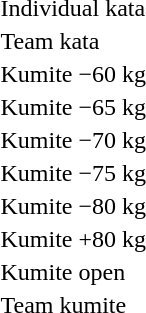<table>
<tr>
<td>Individual kata</td>
<td></td>
<td></td>
<td></td>
</tr>
<tr>
<td>Team kata</td>
<td></td>
<td></td>
<td></td>
</tr>
<tr>
<td rowspan=2>Kumite −60 kg</td>
<td rowspan=2></td>
<td rowspan=2></td>
<td></td>
</tr>
<tr>
<td></td>
</tr>
<tr>
<td rowspan=2>Kumite −65 kg</td>
<td rowspan=2></td>
<td rowspan=2></td>
<td></td>
</tr>
<tr>
<td></td>
</tr>
<tr>
<td rowspan=2>Kumite −70 kg</td>
<td rowspan=2></td>
<td rowspan=2></td>
<td></td>
</tr>
<tr>
<td></td>
</tr>
<tr>
<td rowspan=2>Kumite −75 kg</td>
<td rowspan=2></td>
<td rowspan=2></td>
<td></td>
</tr>
<tr>
<td></td>
</tr>
<tr>
<td rowspan=2>Kumite −80 kg</td>
<td rowspan=2></td>
<td rowspan=2></td>
<td></td>
</tr>
<tr>
<td></td>
</tr>
<tr>
<td rowspan=2>Kumite +80 kg</td>
<td rowspan=2></td>
<td rowspan=2></td>
<td></td>
</tr>
<tr>
<td></td>
</tr>
<tr>
<td rowspan=2>Kumite open</td>
<td rowspan=2></td>
<td rowspan=2></td>
<td></td>
</tr>
<tr>
<td></td>
</tr>
<tr>
<td rowspan=2>Team kumite</td>
<td rowspan=2></td>
<td rowspan=2></td>
<td></td>
</tr>
<tr>
<td></td>
</tr>
</table>
